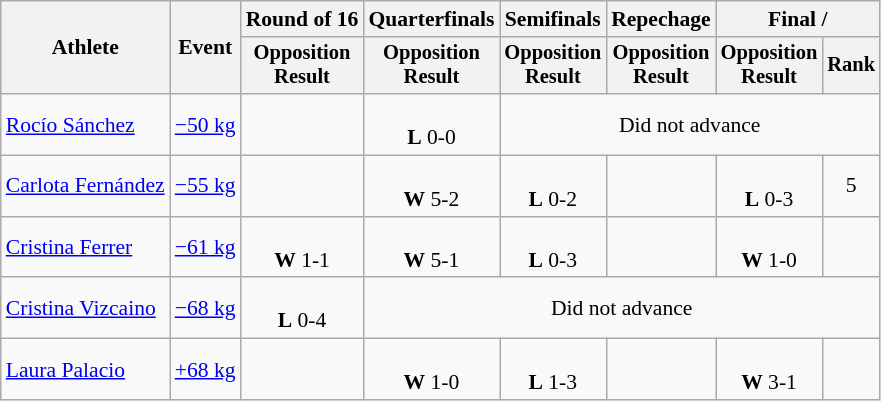<table class="wikitable" style="font-size:90%">
<tr>
<th rowspan="2">Athlete</th>
<th rowspan="2">Event</th>
<th>Round of 16</th>
<th>Quarterfinals</th>
<th>Semifinals</th>
<th>Repechage</th>
<th colspan=2>Final / </th>
</tr>
<tr style="font-size:95%">
<th>Opposition<br>Result</th>
<th>Opposition<br>Result</th>
<th>Opposition<br>Result</th>
<th>Opposition<br>Result</th>
<th>Opposition<br>Result</th>
<th>Rank</th>
</tr>
<tr align=center>
<td align=left><a href='#'>Rocío Sánchez</a></td>
<td align=left><a href='#'>−50 kg</a></td>
<td></td>
<td><br><strong>L</strong> 0-0</td>
<td colspan=4>Did not advance</td>
</tr>
<tr align=center>
<td align=left><a href='#'>Carlota Fernández</a></td>
<td align=left><a href='#'>−55 kg</a></td>
<td></td>
<td><br><strong>W</strong> 5-2</td>
<td><br><strong>L</strong> 0-2</td>
<td></td>
<td><br><strong>L</strong> 0-3</td>
<td>5</td>
</tr>
<tr align=center>
<td align=left><a href='#'>Cristina Ferrer</a></td>
<td align=left><a href='#'>−61 kg</a></td>
<td><br><strong>W</strong> 1-1</td>
<td><br><strong>W</strong> 5-1</td>
<td><br><strong>L</strong> 0-3</td>
<td></td>
<td><br><strong>W</strong> 1-0</td>
<td></td>
</tr>
<tr align=center>
<td align=left><a href='#'>Cristina Vizcaino</a></td>
<td align=left><a href='#'>−68 kg</a></td>
<td><br><strong>L</strong> 0-4</td>
<td colspan=5>Did not advance</td>
</tr>
<tr align=center>
<td align=left><a href='#'>Laura Palacio</a></td>
<td align=left><a href='#'>+68 kg</a></td>
<td></td>
<td><br><strong>W</strong> 1-0</td>
<td><br><strong>L</strong> 1-3</td>
<td></td>
<td><br><strong>W</strong> 3-1</td>
<td></td>
</tr>
</table>
